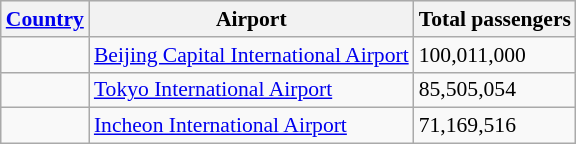<table class="wikitable sortable" border="1" style="font-size:90%">
<tr style="background:#ececec;">
<th><a href='#'>Country</a></th>
<th>Airport</th>
<th>Total passengers</th>
</tr>
<tr>
<td style="text-align:left;"></td>
<td><a href='#'>Beijing Capital International Airport</a></td>
<td>100,011,000</td>
</tr>
<tr>
<td style="text-align:left;"></td>
<td><a href='#'>Tokyo International Airport</a></td>
<td>85,505,054</td>
</tr>
<tr>
<td style="text-align:left;"></td>
<td><a href='#'>Incheon International Airport</a></td>
<td>71,169,516</td>
</tr>
</table>
